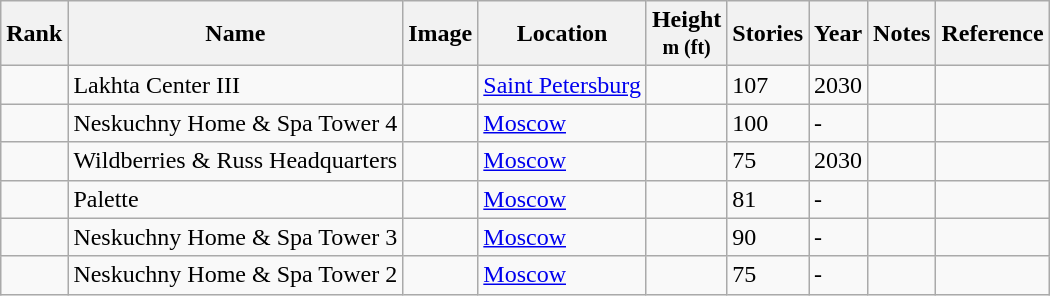<table class="wikitable">
<tr>
<th>Rank</th>
<th>Name</th>
<th>Image</th>
<th>Location</th>
<th>Height<br><small>m (ft)</small></th>
<th>Stories</th>
<th>Year</th>
<th>Notes</th>
<th>Reference</th>
</tr>
<tr>
<td></td>
<td>Lakhta Center III</td>
<td></td>
<td><a href='#'>Saint Petersburg</a></td>
<td></td>
<td>107</td>
<td>2030</td>
<td></td>
<td></td>
</tr>
<tr>
<td></td>
<td>Neskuchny Home & Spa Tower 4</td>
<td></td>
<td><a href='#'>Moscow</a></td>
<td></td>
<td>100</td>
<td>-</td>
<td></td>
<td></td>
</tr>
<tr>
<td></td>
<td>Wildberries & Russ Headquarters</td>
<td></td>
<td><a href='#'>Moscow</a></td>
<td></td>
<td>75</td>
<td>2030</td>
<td></td>
<td></td>
</tr>
<tr>
<td></td>
<td>Palette</td>
<td></td>
<td><a href='#'>Moscow</a></td>
<td></td>
<td>81</td>
<td>-</td>
<td></td>
<td></td>
</tr>
<tr>
<td></td>
<td>Neskuchny Home & Spa Tower 3</td>
<td></td>
<td><a href='#'>Moscow</a></td>
<td></td>
<td>90</td>
<td>-</td>
<td></td>
<td></td>
</tr>
<tr>
<td></td>
<td>Neskuchny Home & Spa Tower 2</td>
<td></td>
<td><a href='#'>Moscow</a></td>
<td></td>
<td>75</td>
<td>-</td>
<td></td>
<td></td>
</tr>
</table>
